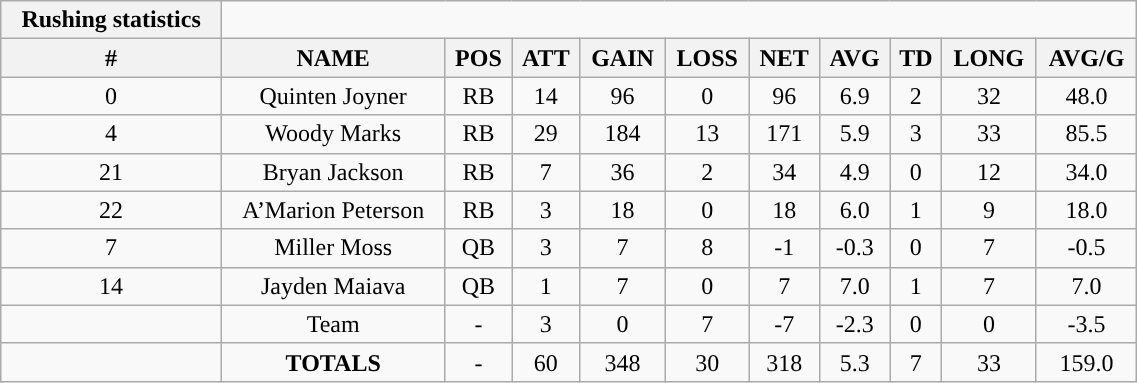<table style="width:60%; text-align:center;" class="wikitable collapsible collapsed">
<tr>
<th style="text-align:center; ">Rushing statistics</th>
</tr>
<tr>
<th>#</th>
<th>NAME</th>
<th>POS</th>
<th>ATT</th>
<th>GAIN</th>
<th>LOSS</th>
<th>NET</th>
<th>AVG</th>
<th>TD</th>
<th>LONG</th>
<th>AVG/G</th>
</tr>
<tr>
<td>0</td>
<td>Quinten Joyner</td>
<td>RB</td>
<td>14</td>
<td>96</td>
<td>0</td>
<td>96</td>
<td>6.9</td>
<td>2</td>
<td>32</td>
<td>48.0</td>
</tr>
<tr>
<td>4</td>
<td>Woody Marks</td>
<td>RB</td>
<td>29</td>
<td>184</td>
<td>13</td>
<td>171</td>
<td>5.9</td>
<td>3</td>
<td>33</td>
<td>85.5</td>
</tr>
<tr>
<td>21</td>
<td>Bryan Jackson</td>
<td>RB</td>
<td>7</td>
<td>36</td>
<td>2</td>
<td>34</td>
<td>4.9</td>
<td>0</td>
<td>12</td>
<td>34.0</td>
</tr>
<tr>
<td>22</td>
<td>A’Marion Peterson</td>
<td>RB</td>
<td>3</td>
<td>18</td>
<td>0</td>
<td>18</td>
<td>6.0</td>
<td>1</td>
<td>9</td>
<td>18.0</td>
</tr>
<tr>
<td>7</td>
<td>Miller Moss</td>
<td>QB</td>
<td>3</td>
<td>7</td>
<td>8</td>
<td>-1</td>
<td>-0.3</td>
<td>0</td>
<td>7</td>
<td>-0.5</td>
</tr>
<tr>
<td>14</td>
<td>Jayden Maiava</td>
<td>QB</td>
<td>1</td>
<td>7</td>
<td>0</td>
<td>7</td>
<td>7.0</td>
<td>1</td>
<td>7</td>
<td>7.0</td>
</tr>
<tr>
<td></td>
<td>Team</td>
<td>-</td>
<td>3</td>
<td>0</td>
<td>7</td>
<td>-7</td>
<td>-2.3</td>
<td>0</td>
<td>0</td>
<td>-3.5</td>
</tr>
<tr>
<td></td>
<td><strong>TOTALS</strong></td>
<td>-</td>
<td>60</td>
<td>348</td>
<td>30</td>
<td>318</td>
<td>5.3</td>
<td>7</td>
<td>33</td>
<td>159.0</td>
</tr>
</table>
